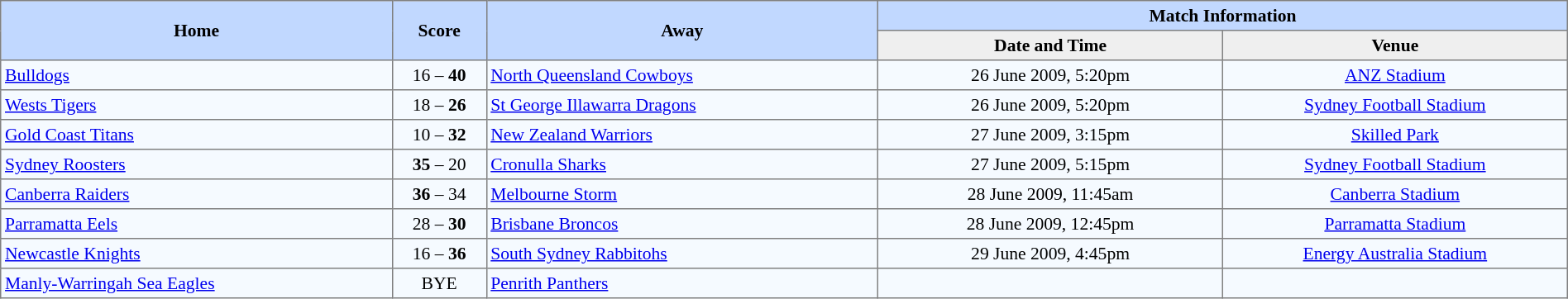<table border="1" cellpadding="3" cellspacing="0" style="border-collapse:collapse; font-size:90%; text-align:center; width:100%;">
<tr style="background:#c1d8ff;">
<th rowspan="2" style="width:25%;">Home</th>
<th rowspan="2" style="width:6%;">Score</th>
<th rowspan="2" style="width:25%;">Away</th>
<th colspan=6>Match Information</th>
</tr>
<tr style="background:#efefef;">
<th width=22%>Date and Time</th>
<th width=22%>Venue</th>
</tr>
<tr style="text-align:center; background:#f5faff;">
<td align=left> <a href='#'>Bulldogs</a></td>
<td>16 – <strong>40</strong></td>
<td align=left> <a href='#'>North Queensland Cowboys</a></td>
<td>26 June 2009, 5:20pm</td>
<td><a href='#'>ANZ Stadium</a></td>
</tr>
<tr style="text-align:center; background:#f5faff;">
<td align=left> <a href='#'>Wests Tigers</a></td>
<td>18 – <strong>26</strong></td>
<td align=left> <a href='#'>St George Illawarra Dragons</a></td>
<td>26 June 2009, 5:20pm</td>
<td><a href='#'>Sydney Football Stadium</a></td>
</tr>
<tr style="text-align:center; background:#f5faff;">
<td align=left> <a href='#'>Gold Coast Titans</a></td>
<td>10 – <strong>32</strong></td>
<td align=left> <a href='#'>New Zealand Warriors</a></td>
<td>27 June 2009, 3:15pm</td>
<td><a href='#'>Skilled Park</a></td>
</tr>
<tr style="text-align:center; background:#f5faff;">
<td align=left> <a href='#'>Sydney Roosters</a></td>
<td><strong>35</strong> – 20</td>
<td align=left> <a href='#'>Cronulla Sharks</a></td>
<td>27 June 2009, 5:15pm</td>
<td><a href='#'>Sydney Football Stadium</a></td>
</tr>
<tr style="text-align:center; background:#f5faff;">
<td align=left> <a href='#'>Canberra Raiders</a></td>
<td><strong>36</strong> – 34</td>
<td align=left> <a href='#'>Melbourne Storm</a></td>
<td>28 June 2009, 11:45am</td>
<td><a href='#'>Canberra Stadium</a></td>
</tr>
<tr style="text-align:center; background:#f5faff;">
<td align=left> <a href='#'>Parramatta Eels</a></td>
<td>28 – <strong>30</strong></td>
<td align=left> <a href='#'>Brisbane Broncos</a></td>
<td>28 June 2009, 12:45pm</td>
<td><a href='#'>Parramatta Stadium</a></td>
</tr>
<tr style="text-align:center; background:#f5faff;">
<td align=left> <a href='#'>Newcastle Knights</a></td>
<td>16 – <strong>36</strong></td>
<td align=left> <a href='#'>South Sydney Rabbitohs</a></td>
<td>29 June 2009, 4:45pm</td>
<td><a href='#'>Energy Australia Stadium</a></td>
</tr>
<tr style="text-align:center; background:#f5faff;">
<td align=left> <a href='#'>Manly-Warringah Sea Eagles</a></td>
<td>BYE</td>
<td align=left> <a href='#'>Penrith Panthers</a></td>
<td></td>
<td></td>
</tr>
</table>
